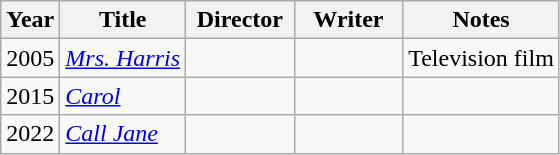<table class="wikitable">
<tr>
<th>Year</th>
<th>Title</th>
<th width="65">Director</th>
<th width="65">Writer</th>
<th>Notes</th>
</tr>
<tr>
<td>2005</td>
<td><em><a href='#'>Mrs. Harris</a></em></td>
<td></td>
<td></td>
<td>Television film</td>
</tr>
<tr>
<td>2015</td>
<td><em><a href='#'>Carol</a></em></td>
<td></td>
<td></td>
<td></td>
</tr>
<tr>
<td>2022</td>
<td><em><a href='#'>Call Jane</a></em></td>
<td></td>
<td></td>
<td></td>
</tr>
</table>
